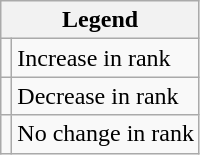<table class="wikitable sortable">
<tr>
<th colspan="2">Legend</th>
</tr>
<tr>
<td></td>
<td>Increase in rank</td>
</tr>
<tr>
<td></td>
<td>Decrease in rank</td>
</tr>
<tr>
<td></td>
<td>No change in rank</td>
</tr>
</table>
